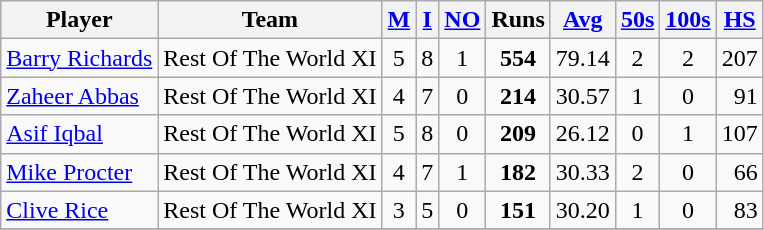<table class="wikitable" style="text-align:center;">
<tr>
<th>Player</th>
<th>Team</th>
<th><a href='#'>M</a></th>
<th><a href='#'>I</a></th>
<th><a href='#'>NO</a></th>
<th>Runs</th>
<th><a href='#'>Avg</a></th>
<th><a href='#'>50s</a></th>
<th><a href='#'>100s</a></th>
<th><a href='#'>HS</a></th>
</tr>
<tr>
<td align="left"><a href='#'>Barry Richards</a></td>
<td align="left"> Rest Of The World XI</td>
<td>5</td>
<td>8</td>
<td>1</td>
<td><strong>554</strong></td>
<td align="right">79.14</td>
<td>2</td>
<td>2</td>
<td align="right">207</td>
</tr>
<tr>
<td align="left"><a href='#'>Zaheer Abbas</a></td>
<td align="left"> Rest Of The World XI</td>
<td>4</td>
<td>7</td>
<td>0</td>
<td><strong>214</strong></td>
<td align="right">30.57</td>
<td>1</td>
<td>0</td>
<td align="right">91</td>
</tr>
<tr>
<td align="left"><a href='#'>Asif Iqbal</a></td>
<td align="left"> Rest Of The World XI</td>
<td>5</td>
<td>8</td>
<td>0</td>
<td><strong>209</strong></td>
<td align="right">26.12</td>
<td>0</td>
<td>1</td>
<td align="right">107</td>
</tr>
<tr>
<td align="left"><a href='#'>Mike Procter</a></td>
<td align="left"> Rest Of The World XI</td>
<td>4</td>
<td>7</td>
<td>1</td>
<td><strong>182</strong></td>
<td align="right">30.33</td>
<td>2</td>
<td>0</td>
<td align="right">66</td>
</tr>
<tr>
<td align="left"><a href='#'>Clive Rice</a></td>
<td align="left"> Rest Of The World XI</td>
<td>3</td>
<td>5</td>
<td>0</td>
<td><strong>151</strong></td>
<td align="right">30.20</td>
<td>1</td>
<td>0</td>
<td align="right">83</td>
</tr>
<tr>
</tr>
</table>
